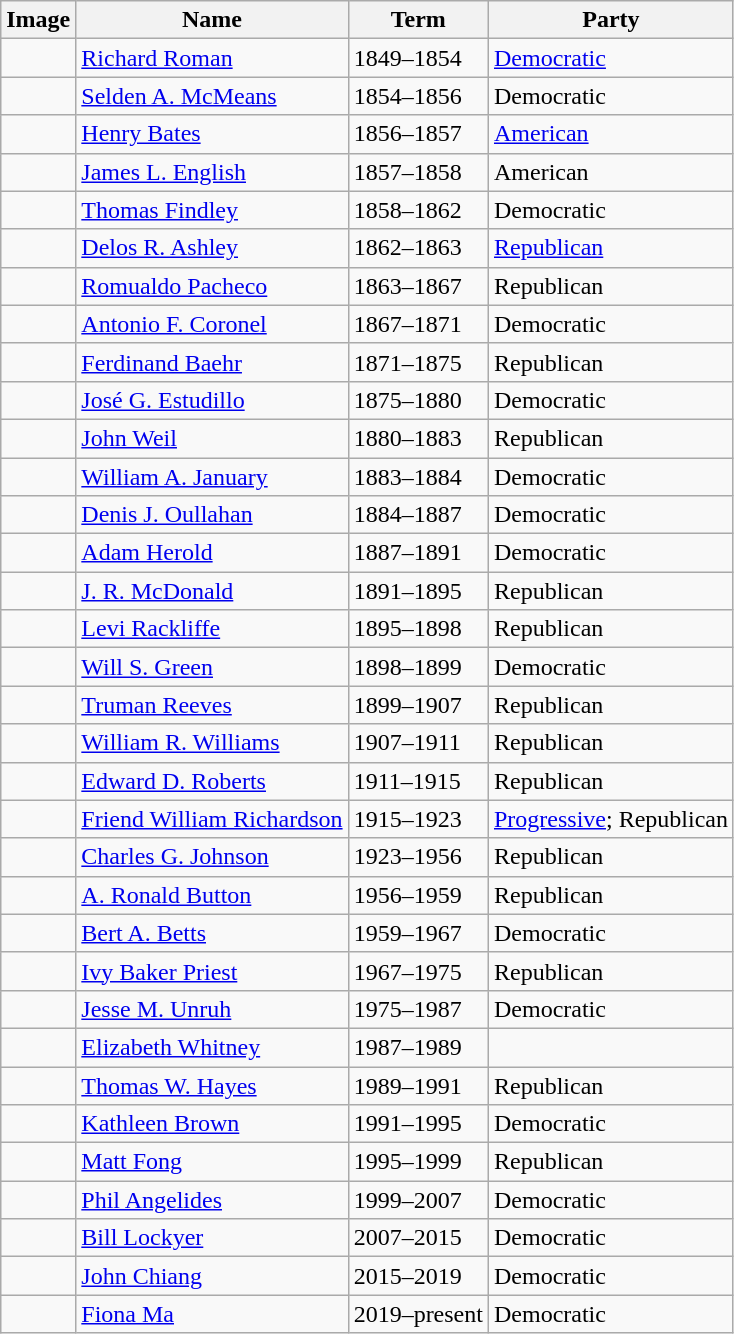<table class="wikitable">
<tr>
<th>Image</th>
<th>Name</th>
<th>Term</th>
<th>Party</th>
</tr>
<tr>
<td></td>
<td><a href='#'>Richard Roman</a></td>
<td>1849–1854</td>
<td><a href='#'>Democratic</a></td>
</tr>
<tr>
<td></td>
<td><a href='#'>Selden A. McMeans</a></td>
<td>1854–1856</td>
<td>Democratic</td>
</tr>
<tr>
<td></td>
<td><a href='#'>Henry Bates</a></td>
<td>1856–1857</td>
<td><a href='#'>American</a></td>
</tr>
<tr>
<td></td>
<td><a href='#'>James L. English</a></td>
<td>1857–1858</td>
<td>American</td>
</tr>
<tr>
<td></td>
<td><a href='#'>Thomas Findley</a></td>
<td>1858–1862</td>
<td>Democratic</td>
</tr>
<tr>
<td></td>
<td><a href='#'>Delos R. Ashley</a></td>
<td>1862–1863</td>
<td><a href='#'>Republican</a></td>
</tr>
<tr>
<td></td>
<td><a href='#'>Romualdo Pacheco</a></td>
<td>1863–1867</td>
<td>Republican</td>
</tr>
<tr>
<td></td>
<td><a href='#'>Antonio F. Coronel</a></td>
<td>1867–1871</td>
<td>Democratic</td>
</tr>
<tr>
<td></td>
<td><a href='#'>Ferdinand Baehr</a></td>
<td>1871–1875</td>
<td>Republican</td>
</tr>
<tr>
<td></td>
<td><a href='#'>José G. Estudillo</a></td>
<td>1875–1880</td>
<td>Democratic</td>
</tr>
<tr>
<td></td>
<td><a href='#'>John Weil</a></td>
<td>1880–1883</td>
<td>Republican</td>
</tr>
<tr>
<td></td>
<td><a href='#'>William A. January</a></td>
<td>1883–1884</td>
<td>Democratic</td>
</tr>
<tr>
<td></td>
<td><a href='#'>Denis J. Oullahan</a></td>
<td>1884–1887</td>
<td>Democratic</td>
</tr>
<tr>
<td></td>
<td><a href='#'>Adam Herold</a></td>
<td>1887–1891</td>
<td>Democratic</td>
</tr>
<tr>
<td></td>
<td><a href='#'>J. R. McDonald</a></td>
<td>1891–1895</td>
<td>Republican</td>
</tr>
<tr>
<td></td>
<td><a href='#'>Levi Rackliffe</a></td>
<td>1895–1898</td>
<td>Republican</td>
</tr>
<tr>
<td></td>
<td><a href='#'>Will S. Green</a></td>
<td>1898–1899</td>
<td>Democratic</td>
</tr>
<tr>
<td></td>
<td><a href='#'>Truman Reeves</a></td>
<td>1899–1907</td>
<td>Republican</td>
</tr>
<tr>
<td></td>
<td><a href='#'>William R. Williams</a></td>
<td>1907–1911</td>
<td>Republican</td>
</tr>
<tr>
<td></td>
<td><a href='#'>Edward D. Roberts</a></td>
<td>1911–1915</td>
<td>Republican</td>
</tr>
<tr>
<td></td>
<td><a href='#'>Friend William Richardson</a></td>
<td>1915–1923</td>
<td><a href='#'>Progressive</a>; Republican</td>
</tr>
<tr>
<td></td>
<td><a href='#'>Charles G. Johnson</a></td>
<td>1923–1956</td>
<td>Republican</td>
</tr>
<tr>
<td></td>
<td><a href='#'>A. Ronald Button</a></td>
<td>1956–1959</td>
<td>Republican</td>
</tr>
<tr>
<td></td>
<td><a href='#'>Bert A. Betts</a></td>
<td>1959–1967</td>
<td>Democratic</td>
</tr>
<tr>
<td></td>
<td><a href='#'>Ivy Baker Priest</a></td>
<td>1967–1975</td>
<td>Republican</td>
</tr>
<tr>
<td></td>
<td><a href='#'>Jesse M. Unruh</a></td>
<td>1975–1987</td>
<td>Democratic</td>
</tr>
<tr>
<td></td>
<td><a href='#'>Elizabeth Whitney</a></td>
<td>1987–1989</td>
<td></td>
</tr>
<tr>
<td></td>
<td><a href='#'>Thomas W. Hayes</a></td>
<td>1989–1991</td>
<td>Republican</td>
</tr>
<tr>
<td></td>
<td><a href='#'>Kathleen Brown</a></td>
<td>1991–1995</td>
<td>Democratic</td>
</tr>
<tr>
<td></td>
<td><a href='#'>Matt Fong</a></td>
<td>1995–1999</td>
<td>Republican</td>
</tr>
<tr>
<td></td>
<td><a href='#'>Phil Angelides</a></td>
<td>1999–2007</td>
<td>Democratic</td>
</tr>
<tr>
<td></td>
<td><a href='#'>Bill Lockyer</a></td>
<td>2007–2015</td>
<td>Democratic</td>
</tr>
<tr>
<td></td>
<td><a href='#'>John Chiang</a></td>
<td>2015–2019</td>
<td>Democratic</td>
</tr>
<tr>
<td></td>
<td><a href='#'>Fiona Ma</a></td>
<td>2019–present</td>
<td>Democratic</td>
</tr>
</table>
